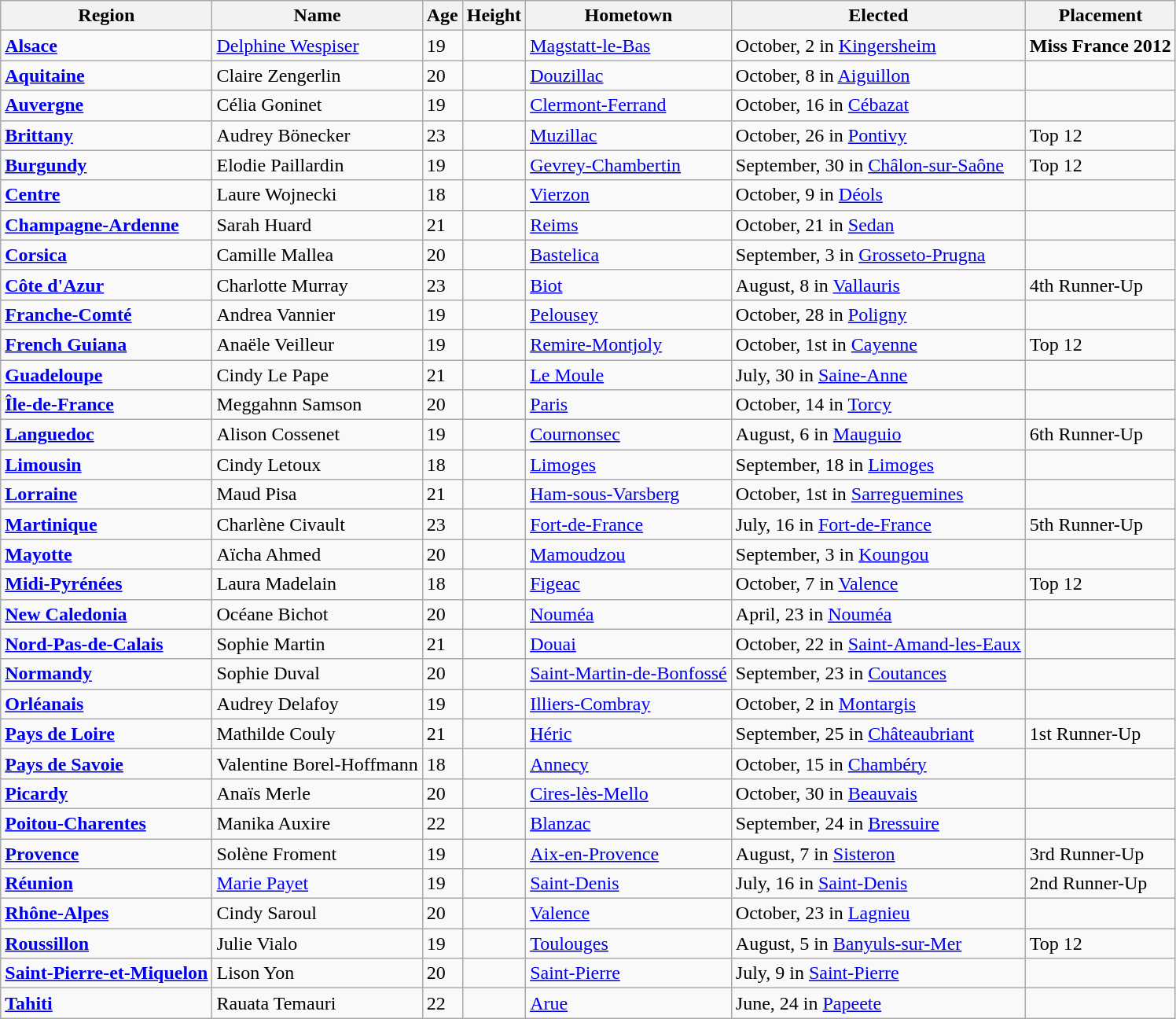<table class="wikitable sortable">
<tr>
<th scope="col">Region</th>
<th scope="col">Name</th>
<th scope="col">Age</th>
<th scope="col">Height</th>
<th scope="col">Hometown</th>
<th scope="col">Elected</th>
<th scope="col">Placement</th>
</tr>
<tr>
<td> <strong><a href='#'>Alsace</a></strong></td>
<td><a href='#'>Delphine Wespiser</a></td>
<td>19</td>
<td></td>
<td><a href='#'>Magstatt-le-Bas</a></td>
<td>October, 2 in <a href='#'>Kingersheim</a></td>
<td><strong>Miss France 2012</strong></td>
</tr>
<tr>
<td> <strong><a href='#'>Aquitaine</a></strong></td>
<td>Claire Zengerlin</td>
<td>20</td>
<td></td>
<td><a href='#'>Douzillac</a></td>
<td>October, 8 in <a href='#'>Aiguillon</a></td>
<td></td>
</tr>
<tr>
<td> <strong><a href='#'>Auvergne</a></strong></td>
<td>Célia Goninet</td>
<td>19</td>
<td></td>
<td><a href='#'>Clermont-Ferrand</a></td>
<td>October, 16 in <a href='#'>Cébazat</a></td>
<td></td>
</tr>
<tr>
<td> <strong><a href='#'>Brittany</a></strong></td>
<td>Audrey Bönecker</td>
<td>23</td>
<td></td>
<td><a href='#'>Muzillac</a></td>
<td>October, 26 in <a href='#'>Pontivy</a></td>
<td>Top 12</td>
</tr>
<tr>
<td> <strong><a href='#'>Burgundy</a></strong></td>
<td>Elodie Paillardin</td>
<td>19</td>
<td></td>
<td><a href='#'>Gevrey-Chambertin</a></td>
<td>September, 30 in <a href='#'>Châlon-sur-Saône</a></td>
<td>Top 12</td>
</tr>
<tr>
<td> <strong><a href='#'>Centre</a></strong></td>
<td>Laure Wojnecki</td>
<td>18</td>
<td></td>
<td><a href='#'>Vierzon</a></td>
<td>October, 9 in <a href='#'>Déols</a></td>
<td></td>
</tr>
<tr>
<td> <strong><a href='#'>Champagne-Ardenne</a></strong></td>
<td>Sarah Huard</td>
<td>21</td>
<td></td>
<td><a href='#'>Reims</a></td>
<td>October, 21 in <a href='#'>Sedan</a></td>
<td></td>
</tr>
<tr>
<td> <strong><a href='#'>Corsica</a></strong></td>
<td>Camille Mallea</td>
<td>20</td>
<td></td>
<td><a href='#'>Bastelica</a></td>
<td>September, 3 in <a href='#'>Grosseto-Prugna</a></td>
<td></td>
</tr>
<tr>
<td> <strong><a href='#'>Côte d'Azur</a></strong></td>
<td>Charlotte Murray</td>
<td>23</td>
<td></td>
<td><a href='#'>Biot</a></td>
<td>August, 8 in <a href='#'>Vallauris</a></td>
<td>4th Runner-Up</td>
</tr>
<tr>
<td> <strong><a href='#'>Franche-Comté</a></strong></td>
<td>Andrea Vannier</td>
<td>19</td>
<td></td>
<td><a href='#'>Pelousey</a></td>
<td>October, 28 in <a href='#'>Poligny</a></td>
<td></td>
</tr>
<tr>
<td> <strong><a href='#'>French Guiana</a></strong></td>
<td>Anaële Veilleur</td>
<td>19</td>
<td></td>
<td><a href='#'>Remire-Montjoly</a></td>
<td>October, 1st in <a href='#'>Cayenne</a></td>
<td>Top 12</td>
</tr>
<tr>
<td> <strong><a href='#'>Guadeloupe</a></strong></td>
<td>Cindy Le Pape</td>
<td>21</td>
<td></td>
<td><a href='#'>Le Moule</a></td>
<td>July, 30 in <a href='#'>Saine-Anne</a></td>
<td></td>
</tr>
<tr>
<td> <strong><a href='#'>Île-de-France</a></strong></td>
<td>Meggahnn Samson</td>
<td>20</td>
<td></td>
<td><a href='#'>Paris</a></td>
<td>October, 14 in <a href='#'>Torcy</a></td>
<td></td>
</tr>
<tr>
<td> <strong><a href='#'>Languedoc</a></strong></td>
<td>Alison Cossenet</td>
<td>19</td>
<td></td>
<td><a href='#'>Cournonsec</a></td>
<td>August, 6 in <a href='#'>Mauguio</a></td>
<td>6th Runner-Up</td>
</tr>
<tr>
<td> <strong><a href='#'>Limousin</a></strong></td>
<td>Cindy Letoux</td>
<td>18</td>
<td></td>
<td><a href='#'>Limoges</a></td>
<td>September, 18 in <a href='#'>Limoges</a></td>
<td></td>
</tr>
<tr>
<td> <strong><a href='#'>Lorraine</a></strong></td>
<td>Maud Pisa</td>
<td>21</td>
<td></td>
<td><a href='#'>Ham-sous-Varsberg</a></td>
<td>October, 1st in <a href='#'>Sarreguemines</a></td>
<td></td>
</tr>
<tr>
<td> <strong><a href='#'>Martinique</a></strong></td>
<td>Charlène Civault</td>
<td>23</td>
<td></td>
<td><a href='#'>Fort-de-France</a></td>
<td>July, 16 in <a href='#'>Fort-de-France</a></td>
<td>5th Runner-Up</td>
</tr>
<tr>
<td> <strong><a href='#'>Mayotte</a></strong></td>
<td>Aïcha Ahmed</td>
<td>20</td>
<td></td>
<td><a href='#'>Mamoudzou</a></td>
<td>September, 3 in <a href='#'>Koungou</a></td>
<td></td>
</tr>
<tr>
<td> <strong><a href='#'>Midi-Pyrénées</a></strong></td>
<td>Laura Madelain</td>
<td>18</td>
<td></td>
<td><a href='#'>Figeac</a></td>
<td>October, 7 in <a href='#'>Valence</a></td>
<td>Top 12</td>
</tr>
<tr>
<td> <strong><a href='#'>New Caledonia</a></strong></td>
<td>Océane Bichot</td>
<td>20</td>
<td></td>
<td><a href='#'>Nouméa</a></td>
<td>April, 23 in <a href='#'>Nouméa</a></td>
<td></td>
</tr>
<tr>
<td> <strong><a href='#'>Nord-Pas-de-Calais</a></strong></td>
<td>Sophie Martin</td>
<td>21</td>
<td></td>
<td><a href='#'>Douai</a></td>
<td>October, 22 in <a href='#'>Saint-Amand-les-Eaux</a></td>
<td></td>
</tr>
<tr>
<td> <strong><a href='#'>Normandy</a></strong></td>
<td>Sophie Duval</td>
<td>20</td>
<td></td>
<td><a href='#'>Saint-Martin-de-Bonfossé</a></td>
<td>September, 23 in <a href='#'>Coutances</a></td>
<td></td>
</tr>
<tr>
<td> <strong><a href='#'>Orléanais</a></strong></td>
<td>Audrey Delafoy</td>
<td>19</td>
<td></td>
<td><a href='#'>Illiers-Combray</a></td>
<td>October, 2 in <a href='#'>Montargis</a></td>
<td></td>
</tr>
<tr>
<td> <strong><a href='#'>Pays de Loire</a></strong></td>
<td>Mathilde Couly</td>
<td>21</td>
<td></td>
<td><a href='#'>Héric</a></td>
<td>September, 25 in <a href='#'>Châteaubriant</a></td>
<td>1st Runner-Up</td>
</tr>
<tr>
<td> <strong><a href='#'>Pays de Savoie</a></strong></td>
<td>Valentine Borel-Hoffmann</td>
<td>18</td>
<td></td>
<td><a href='#'>Annecy</a></td>
<td>October, 15 in <a href='#'>Chambéry</a></td>
<td></td>
</tr>
<tr>
<td> <strong><a href='#'>Picardy</a></strong></td>
<td>Anaïs Merle</td>
<td>20</td>
<td></td>
<td><a href='#'>Cires-lès-Mello</a></td>
<td>October, 30 in <a href='#'>Beauvais</a></td>
<td></td>
</tr>
<tr>
<td> <strong><a href='#'>Poitou-Charentes</a></strong></td>
<td>Manika Auxire</td>
<td>22</td>
<td></td>
<td><a href='#'>Blanzac</a></td>
<td>September, 24 in <a href='#'>Bressuire</a></td>
<td></td>
</tr>
<tr>
<td> <strong><a href='#'>Provence</a></strong></td>
<td>Solène Froment</td>
<td>19</td>
<td></td>
<td><a href='#'>Aix-en-Provence</a></td>
<td>August, 7 in <a href='#'>Sisteron</a></td>
<td>3rd Runner-Up</td>
</tr>
<tr>
<td> <strong><a href='#'>Réunion</a></strong></td>
<td><a href='#'>Marie Payet</a></td>
<td>19</td>
<td></td>
<td><a href='#'>Saint-Denis</a></td>
<td>July, 16 in <a href='#'>Saint-Denis</a></td>
<td>2nd Runner-Up</td>
</tr>
<tr>
<td> <strong><a href='#'>Rhône-Alpes</a></strong></td>
<td>Cindy Saroul</td>
<td>20</td>
<td></td>
<td><a href='#'>Valence</a></td>
<td>October, 23 in <a href='#'>Lagnieu</a></td>
<td></td>
</tr>
<tr>
<td> <strong><a href='#'>Roussillon</a></strong></td>
<td>Julie Vialo</td>
<td>19</td>
<td></td>
<td><a href='#'>Toulouges</a></td>
<td>August, 5 in <a href='#'>Banyuls-sur-Mer</a></td>
<td>Top 12</td>
</tr>
<tr>
<td> <strong><a href='#'>Saint-Pierre-et-Miquelon</a></strong></td>
<td>Lison Yon</td>
<td>20</td>
<td></td>
<td><a href='#'>Saint-Pierre</a></td>
<td>July, 9 in <a href='#'>Saint-Pierre</a></td>
<td></td>
</tr>
<tr>
<td> <strong><a href='#'>Tahiti</a></strong></td>
<td>Rauata Temauri</td>
<td>22</td>
<td></td>
<td><a href='#'>Arue</a></td>
<td>June, 24 in <a href='#'>Papeete</a></td>
<td></td>
</tr>
</table>
